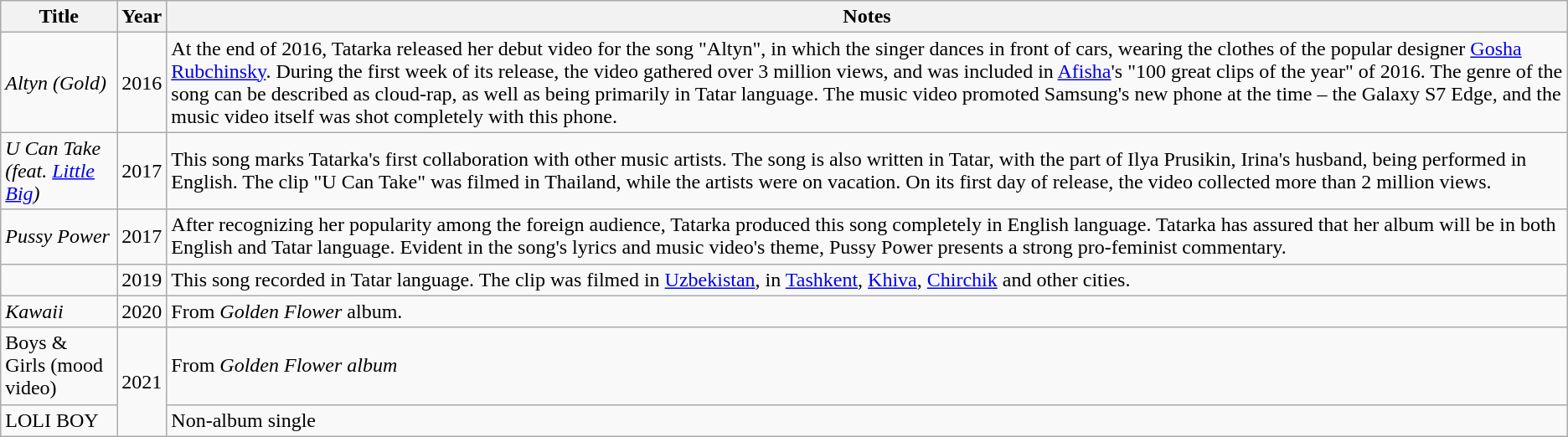<table class="wikitable sortable">
<tr>
<th>Title</th>
<th>Year</th>
<th class="unsortable">Notes</th>
</tr>
<tr>
<td><em>Altyn (Gold)</em></td>
<td>2016</td>
<td>At the end of 2016, Tatarka released her debut video for the song "Altyn", in which the singer dances in front of cars, wearing the clothes of the popular designer <a href='#'>Gosha Rubchinsky</a>. During the first week of its release, the video gathered over 3 million views, and was included in <a href='#'>Afisha</a>'s "100 great clips of the year" of 2016. The genre of the song can be described as cloud-rap, as well as being primarily in Tatar language. The music video promoted Samsung's new phone at the time – the Galaxy S7 Edge, and the music video itself was shot completely with this phone.</td>
</tr>
<tr>
<td><em>U Can Take (feat. <a href='#'>Little Big</a>)</em></td>
<td>2017</td>
<td>This song marks Tatarka's first collaboration with other music artists. The song is also written in Tatar, with the part of Ilya Prusikin, Irina's husband, being performed in English. The clip "U Can Take" was filmed in Thailand, while the artists were on vacation. On its first day of release, the video collected more than 2 million views.</td>
</tr>
<tr>
<td><em>Pussy Power</em></td>
<td>2017</td>
<td>After recognizing her popularity among the foreign audience, Tatarka produced this song completely in English language. Tatarka has assured that her album will be in both English and Tatar language. Evident in the song's lyrics and music video's theme, Pussy Power presents a strong pro-feminist commentary.</td>
</tr>
<tr>
<td></td>
<td>2019</td>
<td>This song recorded in Tatar language. The clip was filmed in <a href='#'>Uzbekistan</a>, in <a href='#'>Tashkent</a>, <a href='#'>Khiva</a>, <a href='#'>Chirchik</a> and other cities.</td>
</tr>
<tr>
<td><em>Kawaii</em></td>
<td>2020</td>
<td>From <em>Golden Flower</em> album.</td>
</tr>
<tr>
<td>Boys & Girls (mood video)</td>
<td rowspan="2">2021</td>
<td>From <em>Golden Flower album</em></td>
</tr>
<tr>
<td>LOLI BOY</td>
<td>Non-album single</td>
</tr>
</table>
